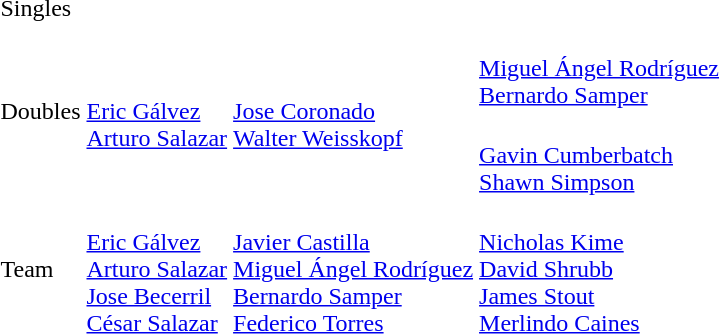<table>
<tr>
<td rowspan=2>Singles</td>
<td rowspan=2></td>
<td rowspan=2></td>
<td></td>
</tr>
<tr>
<td></td>
</tr>
<tr>
<td rowspan=2>Doubles</td>
<td rowspan=2><br><a href='#'>Eric Gálvez</a><br><a href='#'>Arturo Salazar</a></td>
<td rowspan=2><br><a href='#'>Jose Coronado</a><br><a href='#'>Walter Weisskopf</a></td>
<td><br><a href='#'>Miguel Ángel Rodríguez</a><br><a href='#'>Bernardo Samper</a></td>
</tr>
<tr>
<td><br><a href='#'>Gavin Cumberbatch</a><br><a href='#'>Shawn Simpson</a></td>
</tr>
<tr>
<td>Team</td>
<td><br><a href='#'>Eric Gálvez</a><br><a href='#'>Arturo Salazar</a><br><a href='#'>Jose Becerril</a><br><a href='#'>César Salazar</a></td>
<td><br><a href='#'>Javier Castilla</a><br><a href='#'>Miguel Ángel Rodríguez</a><br><a href='#'>Bernardo Samper</a><br><a href='#'>Federico Torres</a></td>
<td><br><a href='#'>Nicholas Kime</a><br><a href='#'>David Shrubb</a><br><a href='#'>James Stout</a><br><a href='#'>Merlindo Caines</a></td>
</tr>
</table>
